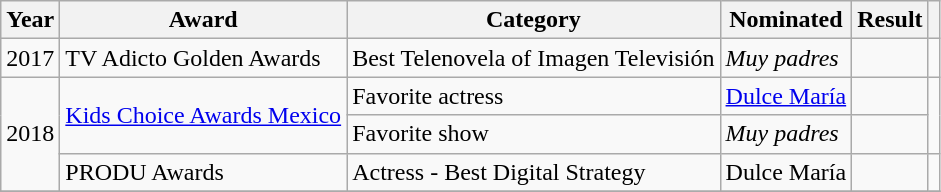<table class="wikitable plainrowheaders">
<tr>
<th scope="col">Year</th>
<th scope="col">Award</th>
<th scope="col">Category</th>
<th scope="col">Nominated</th>
<th scope="col">Result</th>
<th scope="col" class="unsortable"></th>
</tr>
<tr>
<td>2017</td>
<td>TV Adicto Golden Awards</td>
<td>Best Telenovela of Imagen Televisión</td>
<td><em>Muy padres</em></td>
<td></td>
<td style="text-align:center;"></td>
</tr>
<tr>
<td rowspan="3">2018</td>
<td rowspan="2"><a href='#'>Kids Choice Awards Mexico</a></td>
<td>Favorite actress</td>
<td><a href='#'>Dulce María</a></td>
<td></td>
<td style="text-align:center;" rowspan="2"></td>
</tr>
<tr>
<td>Favorite show</td>
<td><em>Muy padres</em></td>
<td></td>
</tr>
<tr>
<td>PRODU Awards</td>
<td>Actress - Best Digital Strategy</td>
<td>Dulce María</td>
<td></td>
<td style="text-align:center;"></td>
</tr>
<tr>
</tr>
</table>
